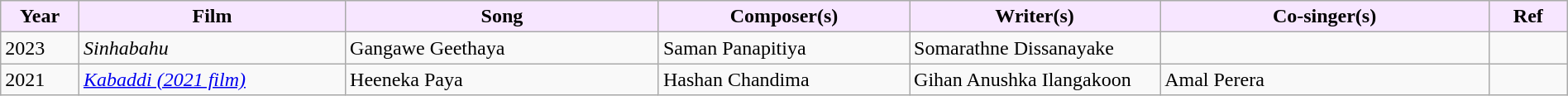<table class="wikitable plainrowheaders" style="width:100%">
<tr style="background:#f7e6ff; text-align:center;">
<td scope="col" style="width:05%;"><strong>Year</strong></td>
<td scope="col" style="width:17%;"><strong>Film</strong></td>
<td scope="col" style="width:20%;"><strong>Song</strong></td>
<td scope="col" style="width:16%;"><strong>Composer(s)</strong></td>
<td scope="col" style="width:16%;"><strong>Writer(s)</strong></td>
<td scope="col" style="width:21%;"><strong>Co-singer(s)</strong></td>
<td scope="col" style="width:05%;"><strong>Ref</strong></td>
</tr>
<tr>
<td>2023</td>
<td><em>Sinhabahu</em></td>
<td>Gangawe Geethaya</td>
<td>Saman Panapitiya</td>
<td>Somarathne Dissanayake</td>
<td></td>
<td></td>
</tr>
<tr>
<td>2021</td>
<td><em><a href='#'>Kabaddi (2021 film)</a></em></td>
<td>Heeneka Paya</td>
<td>Hashan Chandima</td>
<td>Gihan Anushka Ilangakoon</td>
<td>Amal Perera</td>
<td></td>
</tr>
</table>
